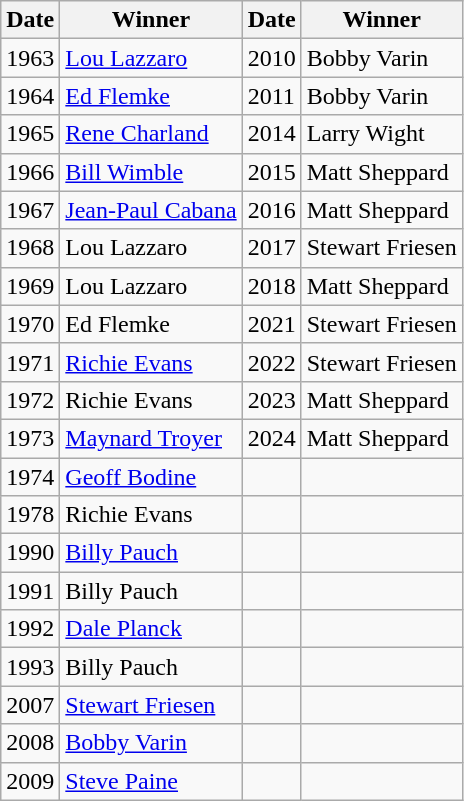<table class="wikitable">
<tr>
<th><strong>Date</strong></th>
<th><strong>Winner</strong></th>
<th><strong>Date</strong></th>
<th><strong>Winner</strong></th>
</tr>
<tr>
<td>1963</td>
<td><a href='#'>Lou  Lazzaro</a></td>
<td>2010</td>
<td>Bobby  Varin</td>
</tr>
<tr>
<td>1964</td>
<td><a href='#'>Ed  Flemke</a></td>
<td>2011</td>
<td>Bobby  Varin</td>
</tr>
<tr>
<td>1965</td>
<td><a href='#'>Rene  Charland</a></td>
<td>2014</td>
<td>Larry  Wight</td>
</tr>
<tr>
<td>1966</td>
<td><a href='#'>Bill  Wimble</a></td>
<td>2015</td>
<td>Matt  Sheppard</td>
</tr>
<tr>
<td>1967</td>
<td><a href='#'>Jean-Paul Cabana</a></td>
<td>2016</td>
<td>Matt  Sheppard</td>
</tr>
<tr>
<td>1968</td>
<td>Lou  Lazzaro</td>
<td>2017</td>
<td>Stewart  Friesen</td>
</tr>
<tr>
<td>1969</td>
<td>Lou  Lazzaro</td>
<td>2018</td>
<td>Matt  Sheppard</td>
</tr>
<tr>
<td>1970</td>
<td>Ed  Flemke</td>
<td>2021</td>
<td>Stewart  Friesen</td>
</tr>
<tr>
<td>1971</td>
<td><a href='#'>Richie  Evans</a></td>
<td>2022</td>
<td>Stewart  Friesen</td>
</tr>
<tr>
<td>1972</td>
<td>Richie  Evans</td>
<td>2023</td>
<td>Matt  Sheppard</td>
</tr>
<tr>
<td>1973</td>
<td><a href='#'>Maynard  Troyer</a></td>
<td>2024</td>
<td>Matt Sheppard</td>
</tr>
<tr>
<td>1974</td>
<td><a href='#'>Geoff  Bodine</a></td>
<td></td>
<td></td>
</tr>
<tr>
<td>1978</td>
<td>Richie  Evans</td>
<td></td>
<td></td>
</tr>
<tr>
<td>1990</td>
<td><a href='#'>Billy  Pauch</a></td>
<td></td>
<td></td>
</tr>
<tr>
<td>1991</td>
<td>Billy  Pauch</td>
<td></td>
<td></td>
</tr>
<tr>
<td>1992</td>
<td><a href='#'>Dale  Planck</a></td>
<td></td>
<td></td>
</tr>
<tr>
<td>1993</td>
<td>Billy  Pauch</td>
<td></td>
<td></td>
</tr>
<tr>
<td>2007</td>
<td><a href='#'>Stewart  Friesen</a></td>
<td></td>
<td></td>
</tr>
<tr>
<td>2008</td>
<td><a href='#'>Bobby  Varin</a></td>
<td></td>
<td></td>
</tr>
<tr>
<td>2009</td>
<td><a href='#'>Steve  Paine</a></td>
<td></td>
<td></td>
</tr>
</table>
